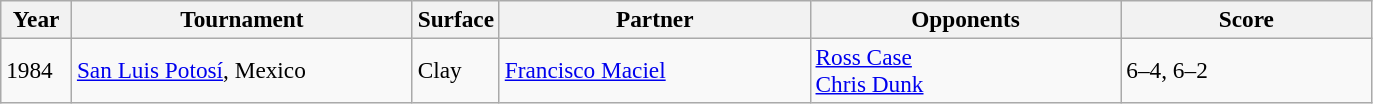<table class="sortable wikitable" style=font-size:97%>
<tr>
<th style="width:40px">Year</th>
<th style="width:220px">Tournament</th>
<th style="width:50px">Surface</th>
<th style="width:200px">Partner</th>
<th style="width:200px">Opponents</th>
<th style="width:160px" class="unsortable">Score</th>
</tr>
<tr>
<td>1984</td>
<td><a href='#'>San Luis Potosí</a>, Mexico</td>
<td>Clay</td>
<td> <a href='#'>Francisco Maciel</a></td>
<td> <a href='#'>Ross Case</a><br> <a href='#'>Chris Dunk</a></td>
<td>6–4, 6–2</td>
</tr>
</table>
